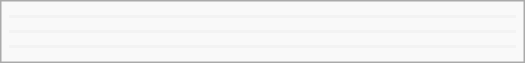<table class="infobox" width=350>
<tr>
<td></td>
</tr>
<tr style="background-color:#f3f3f3">
<td></td>
</tr>
<tr>
<td></td>
</tr>
<tr>
</tr>
<tr style="background-color:#f3f3f3">
<td></td>
</tr>
<tr>
<td></td>
</tr>
<tr>
</tr>
<tr style="background-color:#f3f3f3">
<td></td>
</tr>
<tr>
<td></td>
</tr>
</table>
